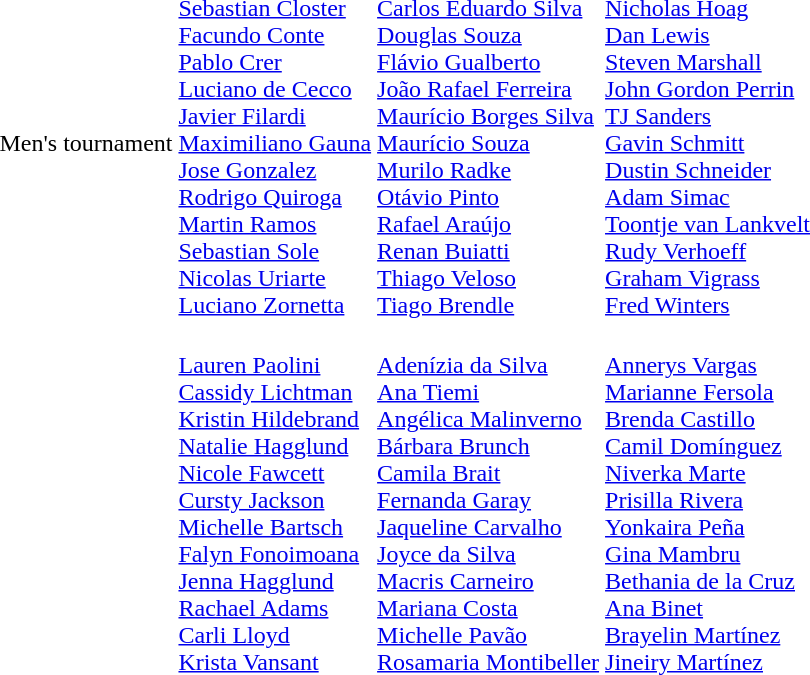<table>
<tr>
<td>Men's tournament <br></td>
<td><br><a href='#'>Sebastian Closter</a><br><a href='#'>Facundo Conte</a><br><a href='#'>Pablo Crer</a><br><a href='#'>Luciano de Cecco</a><br><a href='#'>Javier Filardi</a><br><a href='#'>Maximiliano Gauna</a><br><a href='#'>Jose Gonzalez</a><br><a href='#'>Rodrigo Quiroga</a><br><a href='#'>Martin Ramos</a><br><a href='#'>Sebastian Sole</a><br><a href='#'>Nicolas Uriarte</a><br><a href='#'>Luciano Zornetta</a></td>
<td><br><a href='#'>Carlos Eduardo Silva</a><br><a href='#'>Douglas Souza</a><br><a href='#'>Flávio Gualberto</a><br><a href='#'>João Rafael Ferreira</a><br><a href='#'>Maurício Borges Silva</a><br><a href='#'>Maurício Souza</a><br><a href='#'>Murilo Radke</a><br><a href='#'>Otávio Pinto</a><br><a href='#'>Rafael Araújo</a><br><a href='#'>Renan Buiatti</a><br><a href='#'>Thiago Veloso</a><br><a href='#'>Tiago Brendle</a></td>
<td><br><a href='#'>Nicholas Hoag</a><br><a href='#'>Dan Lewis</a><br><a href='#'>Steven Marshall</a><br><a href='#'>John Gordon Perrin</a><br><a href='#'>TJ Sanders</a><br><a href='#'>Gavin Schmitt</a><br><a href='#'>Dustin Schneider</a><br><a href='#'>Adam Simac</a><br><a href='#'>Toontje van Lankvelt</a><br><a href='#'>Rudy Verhoeff</a><br><a href='#'>Graham Vigrass</a><br><a href='#'>Fred Winters</a></td>
</tr>
<tr>
<td><br></td>
<td><br><a href='#'>Lauren Paolini</a><br><a href='#'>Cassidy Lichtman</a><br><a href='#'>Kristin Hildebrand</a><br><a href='#'>Natalie Hagglund</a><br><a href='#'>Nicole Fawcett</a><br><a href='#'>Cursty Jackson</a><br><a href='#'>Michelle Bartsch</a><br><a href='#'>Falyn Fonoimoana</a><br><a href='#'>Jenna Hagglund</a><br><a href='#'>Rachael Adams</a><br><a href='#'>Carli Lloyd</a><br><a href='#'>Krista Vansant</a></td>
<td><br><a href='#'>Adenízia da Silva</a><br><a href='#'>Ana Tiemi</a><br><a href='#'>Angélica Malinverno</a><br><a href='#'>Bárbara Brunch</a><br><a href='#'>Camila Brait</a><br><a href='#'>Fernanda Garay</a><br><a href='#'>Jaqueline Carvalho</a><br><a href='#'>Joyce da Silva</a><br><a href='#'>Macris Carneiro</a><br><a href='#'>Mariana Costa</a><br><a href='#'>Michelle Pavão</a><br><a href='#'>Rosamaria Montibeller</a></td>
<td><br><a href='#'>Annerys Vargas</a><br><a href='#'>Marianne Fersola</a><br><a href='#'>Brenda Castillo</a><br><a href='#'>Camil Domínguez</a><br><a href='#'>Niverka Marte</a><br><a href='#'>Prisilla Rivera</a><br><a href='#'>Yonkaira Peña</a><br><a href='#'>Gina Mambru</a><br><a href='#'>Bethania de la Cruz</a><br><a href='#'>Ana Binet</a><br><a href='#'>Brayelin Martínez</a><br><a href='#'>Jineiry Martínez</a></td>
</tr>
</table>
